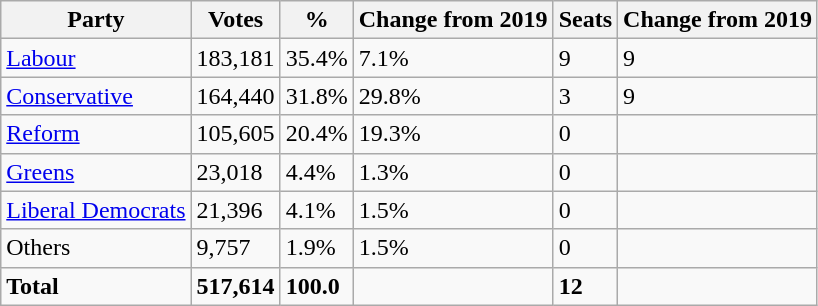<table class="wikitable">
<tr>
<th>Party</th>
<th>Votes</th>
<th>%</th>
<th>Change from 2019</th>
<th>Seats</th>
<th>Change from 2019</th>
</tr>
<tr>
<td><a href='#'>Labour</a></td>
<td>183,181</td>
<td>35.4%</td>
<td>7.1%</td>
<td>9</td>
<td>9</td>
</tr>
<tr>
<td><a href='#'>Conservative</a></td>
<td>164,440</td>
<td>31.8%</td>
<td>29.8%</td>
<td>3</td>
<td>9</td>
</tr>
<tr>
<td><a href='#'>Reform</a></td>
<td>105,605</td>
<td>20.4%</td>
<td>19.3%</td>
<td>0</td>
<td></td>
</tr>
<tr>
<td><a href='#'>Greens</a></td>
<td>23,018</td>
<td>4.4%</td>
<td>1.3%</td>
<td>0</td>
<td></td>
</tr>
<tr>
<td><a href='#'>Liberal Democrats</a></td>
<td>21,396</td>
<td>4.1%</td>
<td>1.5%</td>
<td>0</td>
<td></td>
</tr>
<tr>
<td>Others</td>
<td>9,757</td>
<td>1.9%</td>
<td>1.5%</td>
<td>0</td>
<td></td>
</tr>
<tr>
<td><strong>Total</strong></td>
<td><strong>517,614</strong></td>
<td><strong>100.0</strong></td>
<td></td>
<td><strong>12</strong></td>
<td></td>
</tr>
</table>
